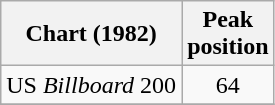<table class="wikitable">
<tr>
<th>Chart (1982)</th>
<th>Peak<br>position</th>
</tr>
<tr>
<td>US <em>Billboard</em> 200</td>
<td align="center">64</td>
</tr>
<tr>
</tr>
</table>
